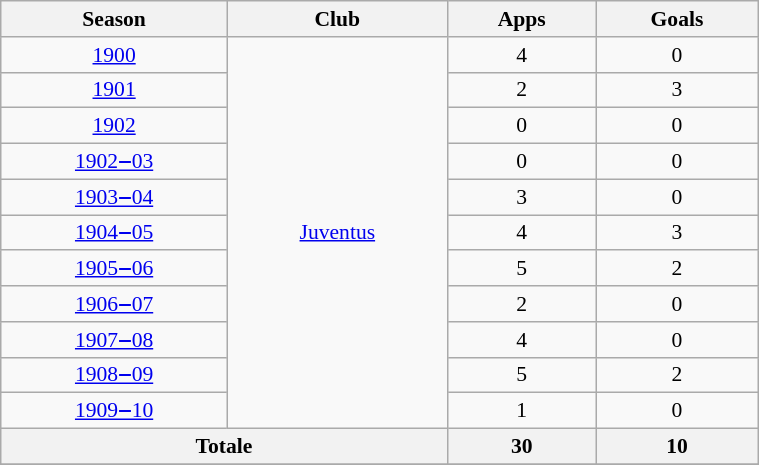<table class="wikitable" style="font-size:90%;width:40%;text-align:center;">
<tr>
<th>Season</th>
<th>Club</th>
<th>Apps</th>
<th>Goals</th>
</tr>
<tr>
<td><a href='#'>1900</a></td>
<td rowspan="11" valign="center" align="center"> <a href='#'>Juventus</a></td>
<td>4</td>
<td>0</td>
</tr>
<tr>
<td><a href='#'>1901</a></td>
<td>2</td>
<td>3</td>
</tr>
<tr>
<td><a href='#'>1902</a></td>
<td>0</td>
<td>0</td>
</tr>
<tr>
<td><a href='#'>1902‒03</a></td>
<td>0</td>
<td>0</td>
</tr>
<tr>
<td><a href='#'>1903‒04</a></td>
<td>3</td>
<td>0</td>
</tr>
<tr>
<td><a href='#'>1904‒05</a></td>
<td>4</td>
<td>3</td>
</tr>
<tr>
<td><a href='#'>1905‒06</a></td>
<td>5</td>
<td>2</td>
</tr>
<tr>
<td><a href='#'>1906‒07</a></td>
<td>2</td>
<td>0</td>
</tr>
<tr>
<td><a href='#'>1907‒08</a></td>
<td>4</td>
<td>0</td>
</tr>
<tr>
<td><a href='#'>1908‒09</a></td>
<td>5</td>
<td>2</td>
</tr>
<tr>
<td><a href='#'>1909‒10</a></td>
<td>1</td>
<td>0</td>
</tr>
<tr>
<th colspan="2">Totale</th>
<th>30</th>
<th>10</th>
</tr>
<tr>
</tr>
</table>
